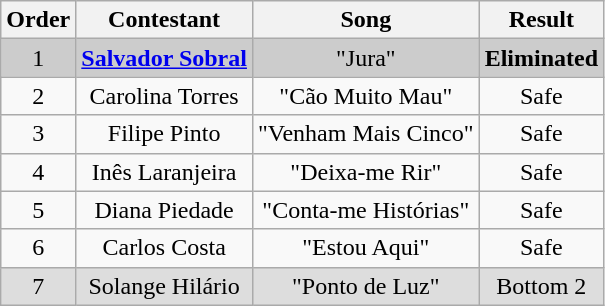<table class="wikitable plainrowheaders" style="text-align:center;">
<tr>
<th>Order</th>
<th>Contestant</th>
<th>Song</th>
<th>Result</th>
</tr>
<tr style="background:#ccc;">
<td>1</td>
<td><strong><a href='#'>Salvador Sobral</a></strong></td>
<td>"Jura"</td>
<td><strong>Eliminated</strong></td>
</tr>
<tr>
<td>2</td>
<td>Carolina Torres</td>
<td>"Cão Muito Mau"</td>
<td>Safe</td>
</tr>
<tr>
<td>3</td>
<td>Filipe Pinto</td>
<td>"Venham Mais Cinco"</td>
<td>Safe</td>
</tr>
<tr>
<td>4</td>
<td>Inês Laranjeira</td>
<td>"Deixa-me Rir"</td>
<td>Safe</td>
</tr>
<tr>
<td>5</td>
<td>Diana Piedade</td>
<td>"Conta-me Histórias"</td>
<td>Safe</td>
</tr>
<tr>
<td>6</td>
<td>Carlos Costa</td>
<td>"Estou Aqui"</td>
<td>Safe</td>
</tr>
<tr style="background:#ddd;">
<td>7</td>
<td>Solange Hilário</td>
<td>"Ponto de Luz"</td>
<td>Bottom 2</td>
</tr>
</table>
